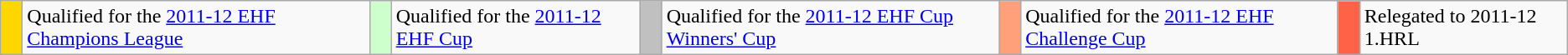<table class="wikitable" style="text-align: left;">
<tr>
<td width=10px bgcolor="gold"></td>
<td>Qualified for the <a href='#'>2011-12 EHF Champions League</a></td>
<td width=10px bgcolor=#ccffcc></td>
<td>Qualified for the <a href='#'>2011-12 EHF Cup</a></td>
<td width=10px bgcolor="silver"></td>
<td>Qualified for the <a href='#'>2011-12 EHF Cup Winners' Cup</a></td>
<td width=10px   bgcolor="lightsalmon"></td>
<td>Qualified for the <a href='#'>2011-12 EHF Challenge Cup</a></td>
<td width=10px bgcolor="tomato"></td>
<td>Relegated to 2011-12 1.HRL</td>
</tr>
</table>
